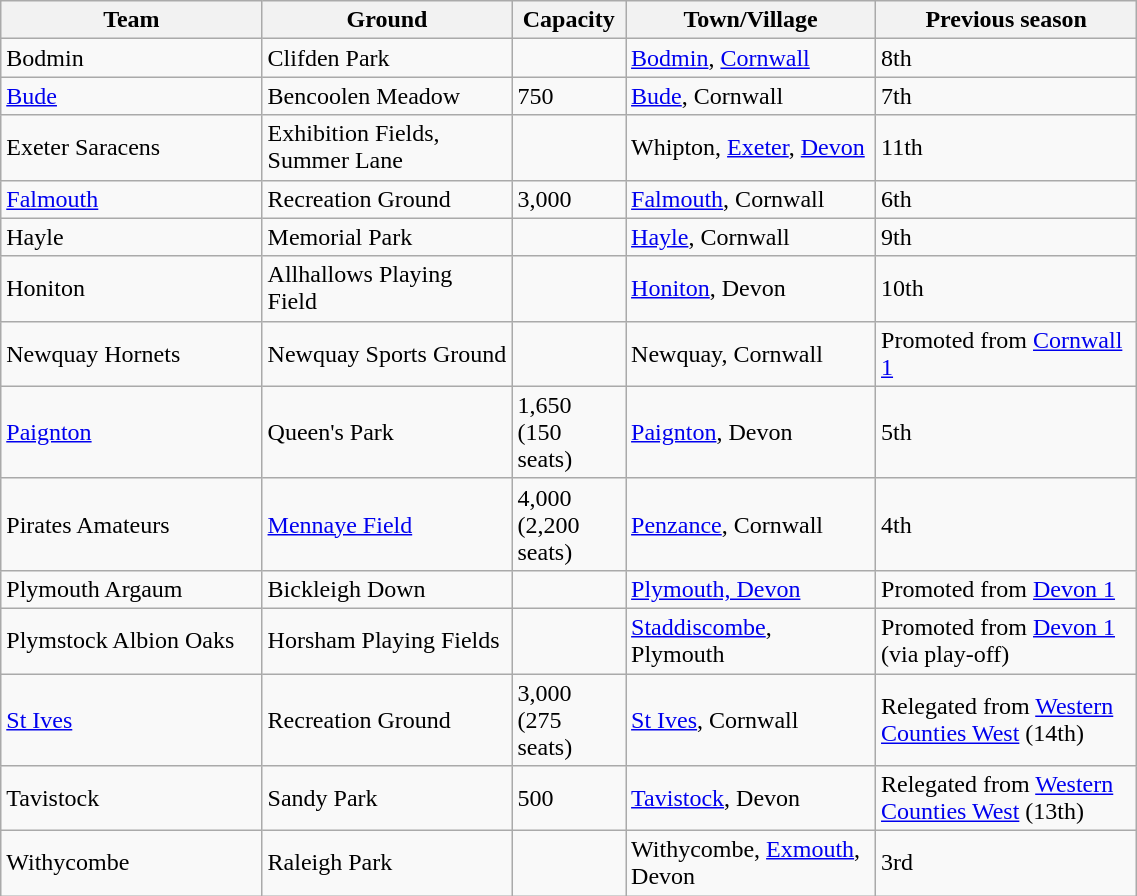<table class="wikitable sortable" width=60%>
<tr>
<th width=23%>Team</th>
<th width=22%>Ground</th>
<th width=10%>Capacity</th>
<th width=22%>Town/Village</th>
<th width=33%>Previous season</th>
</tr>
<tr>
<td>Bodmin</td>
<td>Clifden Park</td>
<td></td>
<td><a href='#'>Bodmin</a>, <a href='#'>Cornwall</a></td>
<td>8th</td>
</tr>
<tr>
<td><a href='#'>Bude</a></td>
<td>Bencoolen Meadow</td>
<td>750</td>
<td><a href='#'>Bude</a>, Cornwall</td>
<td>7th</td>
</tr>
<tr>
<td>Exeter Saracens</td>
<td>Exhibition Fields, Summer Lane</td>
<td></td>
<td>Whipton, <a href='#'>Exeter</a>, <a href='#'>Devon</a></td>
<td>11th</td>
</tr>
<tr>
<td><a href='#'>Falmouth</a></td>
<td>Recreation Ground</td>
<td>3,000</td>
<td><a href='#'>Falmouth</a>, Cornwall</td>
<td>6th</td>
</tr>
<tr>
<td>Hayle</td>
<td>Memorial Park</td>
<td></td>
<td><a href='#'>Hayle</a>, Cornwall</td>
<td>9th</td>
</tr>
<tr>
<td>Honiton</td>
<td>Allhallows Playing Field</td>
<td></td>
<td><a href='#'>Honiton</a>, Devon</td>
<td>10th</td>
</tr>
<tr>
<td>Newquay Hornets</td>
<td>Newquay Sports Ground</td>
<td></td>
<td>Newquay, Cornwall</td>
<td>Promoted from <a href='#'>Cornwall 1</a></td>
</tr>
<tr>
<td><a href='#'>Paignton</a></td>
<td>Queen's Park</td>
<td>1,650 (150 seats)</td>
<td><a href='#'>Paignton</a>, Devon</td>
<td>5th</td>
</tr>
<tr>
<td>Pirates Amateurs</td>
<td><a href='#'>Mennaye Field</a></td>
<td>4,000 (2,200 seats)</td>
<td><a href='#'>Penzance</a>, Cornwall</td>
<td>4th</td>
</tr>
<tr>
<td>Plymouth Argaum</td>
<td>Bickleigh Down</td>
<td></td>
<td><a href='#'>Plymouth, Devon</a></td>
<td>Promoted from <a href='#'>Devon 1</a></td>
</tr>
<tr>
<td>Plymstock Albion Oaks</td>
<td>Horsham Playing Fields</td>
<td></td>
<td><a href='#'>Staddiscombe</a>, Plymouth</td>
<td>Promoted from <a href='#'>Devon 1</a> (via play-off)</td>
</tr>
<tr>
<td><a href='#'>St Ives</a></td>
<td>Recreation Ground</td>
<td>3,000 (275 seats)</td>
<td><a href='#'>St Ives</a>, Cornwall</td>
<td>Relegated from <a href='#'>Western Counties West</a> (14th)</td>
</tr>
<tr>
<td>Tavistock</td>
<td>Sandy Park</td>
<td>500</td>
<td><a href='#'>Tavistock</a>, Devon</td>
<td>Relegated from <a href='#'>Western Counties West</a> (13th)</td>
</tr>
<tr>
<td>Withycombe</td>
<td>Raleigh Park</td>
<td></td>
<td>Withycombe, <a href='#'>Exmouth</a>, Devon</td>
<td>3rd</td>
</tr>
</table>
